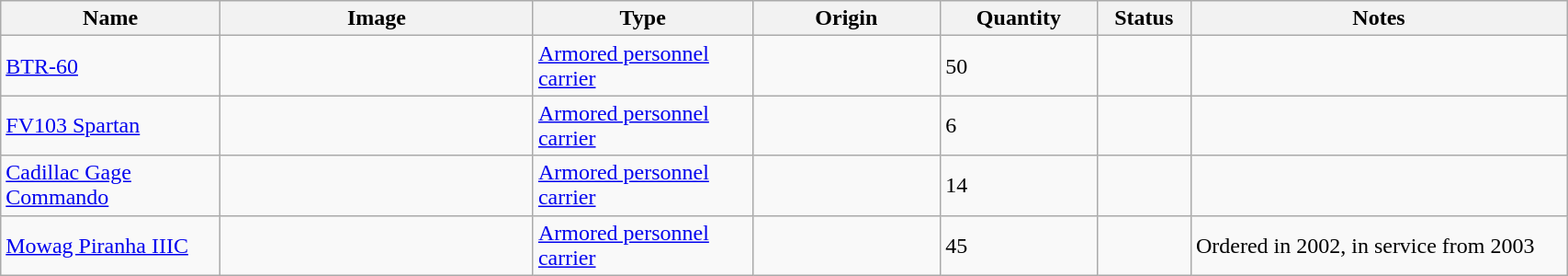<table class="wikitable" style="width:90%;">
<tr>
<th width=14%>Name</th>
<th width=20%>Image</th>
<th width=14%>Type</th>
<th width=12%>Origin</th>
<th width=10%>Quantity</th>
<th width=06%>Status</th>
<th width=24%>Notes</th>
</tr>
<tr>
<td><a href='#'>BTR-60</a></td>
<td></td>
<td><a href='#'>Armored personnel carrier</a></td>
<td></td>
<td>50</td>
<td></td>
<td></td>
</tr>
<tr>
<td><a href='#'>FV103 Spartan</a></td>
<td></td>
<td><a href='#'>Armored personnel carrier</a></td>
<td></td>
<td>6</td>
<td></td>
<td></td>
</tr>
<tr>
<td><a href='#'>Cadillac Gage Commando</a></td>
<td></td>
<td><a href='#'>Armored personnel carrier</a></td>
<td></td>
<td>14</td>
<td></td>
<td></td>
</tr>
<tr>
<td><a href='#'>Mowag Piranha IIIC</a></td>
<td></td>
<td><a href='#'>Armored personnel carrier</a></td>
<td></td>
<td>45</td>
<td></td>
<td>Ordered in 2002, in service from 2003 </td>
</tr>
</table>
